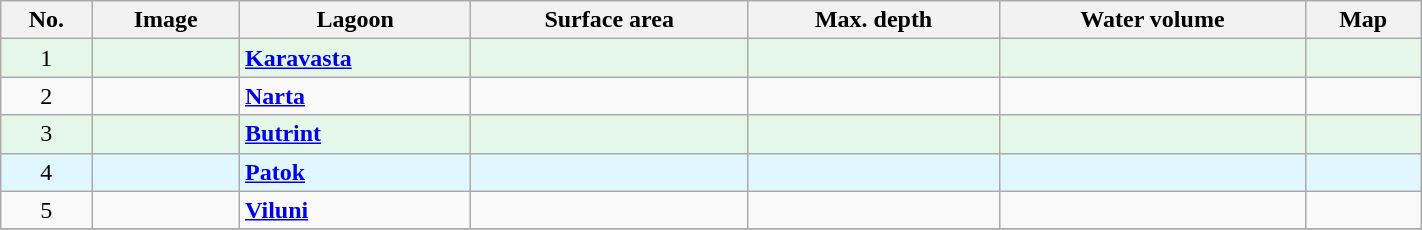<table class="wikitable sortable"; width="75%">
<tr>
<th>No.</th>
<th class="unsortable">Image</th>
<th>Lagoon</th>
<th>Surface area</th>
<th>Max. depth</th>
<th>Water volume</th>
<th class="unsortable">Map</th>
</tr>
<tr bgcolor="#e5f7e9">
<td align="center">1</td>
<td></td>
<td><strong><a href='#'>Karavasta</a></strong></td>
<td></td>
<td></td>
<td></td>
<td></td>
</tr>
<tr>
<td align="center">2</td>
<td></td>
<td><strong><a href='#'>Narta</a></strong></td>
<td></td>
<td></td>
<td></td>
<td></td>
</tr>
<tr bgcolor="#e5f7e9">
<td align="center">3</td>
<td></td>
<td><strong><a href='#'>Butrint</a></strong></td>
<td></td>
<td></td>
<td></td>
<td></td>
</tr>
<tr bgcolor="#e1f7ff">
<td align="center">4</td>
<td></td>
<td><strong><a href='#'>Patok</a></strong></td>
<td></td>
<td></td>
<td></td>
<td></td>
</tr>
<tr>
<td align="center">5</td>
<td></td>
<td><strong><a href='#'>Viluni</a></strong></td>
<td></td>
<td></td>
<td></td>
<td></td>
</tr>
<tr>
</tr>
</table>
